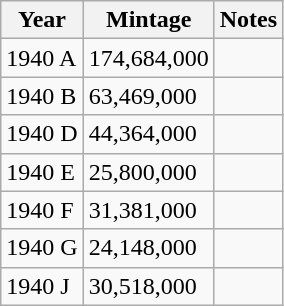<table class="wikitable">
<tr>
<th scope="col">Year</th>
<th scope="col">Mintage</th>
<th scope="col">Notes</th>
</tr>
<tr>
<td>1940 A</td>
<td>174,684,000</td>
<td></td>
</tr>
<tr>
<td>1940 B</td>
<td>63,469,000</td>
<td></td>
</tr>
<tr>
<td>1940 D</td>
<td>44,364,000</td>
<td></td>
</tr>
<tr>
<td>1940 E</td>
<td>25,800,000</td>
<td></td>
</tr>
<tr>
<td>1940 F</td>
<td>31,381,000</td>
<td></td>
</tr>
<tr>
<td>1940 G</td>
<td>24,148,000</td>
<td></td>
</tr>
<tr>
<td>1940 J</td>
<td>30,518,000</td>
<td></td>
</tr>
</table>
